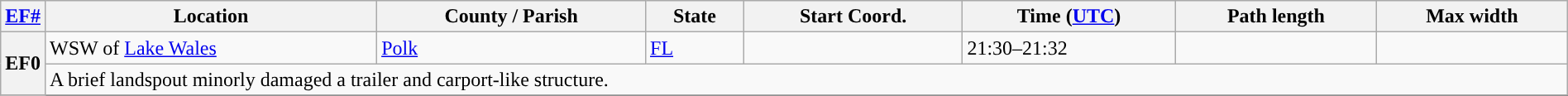<table class="wikitable sortable" style="width:100%;">
<tr>
<th scope="col" width="2%" align="center"><a href='#'>EF#</a></th>
<th scope="col" align="center" class="unsortable">Location</th>
<th scope="col" align="center" class="unsortable">County / Parish</th>
<th scope="col" align="center">State</th>
<th scope="col" align="center">Start Coord.</th>
<th scope="col" align="center">Time (<a href='#'>UTC</a>)</th>
<th scope="col" align="center">Path length</th>
<th scope="col" align="center">Max width</th>
</tr>
<tr>
<th scope="row" rowspan="2" style="background-color:#">EF0</th>
<td>WSW of <a href='#'>Lake Wales</a></td>
<td><a href='#'>Polk</a></td>
<td><a href='#'>FL</a></td>
<td></td>
<td>21:30–21:32</td>
<td></td>
<td></td>
</tr>
<tr class="expand-child">
<td colspan="8" style=" border-bottom: 1px solid black;">A brief landspout minorly damaged a trailer and carport-like structure.</td>
</tr>
<tr>
</tr>
</table>
